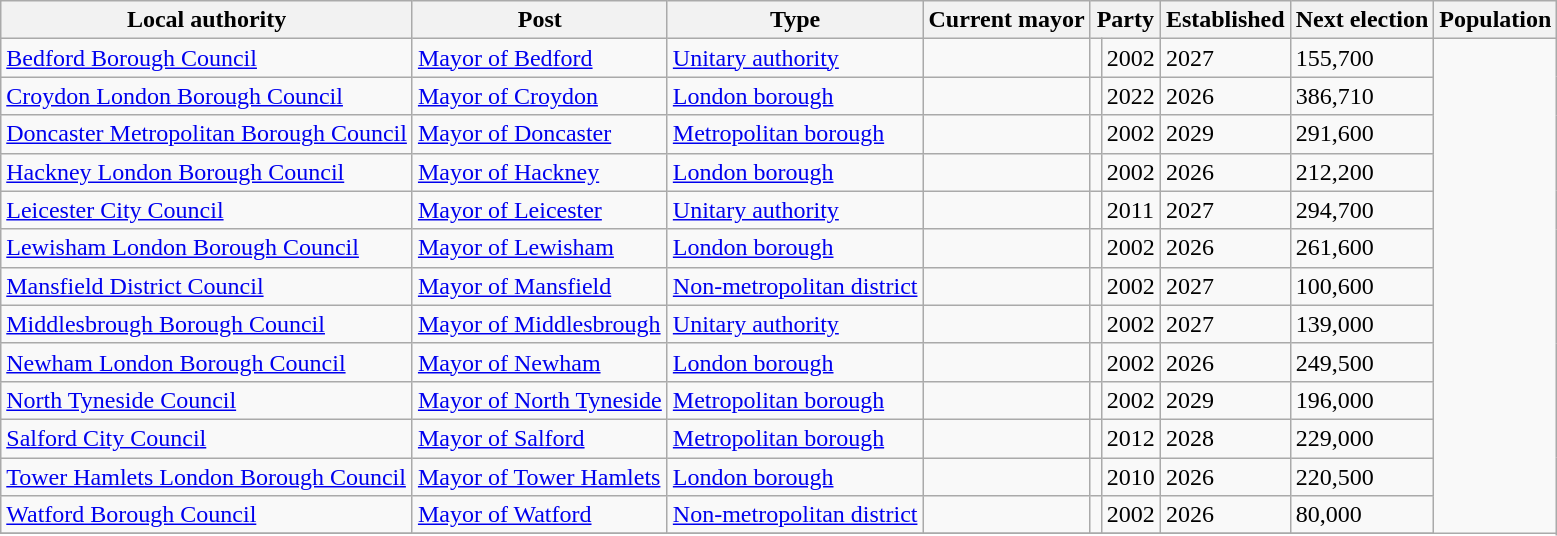<table class="wikitable sortable">
<tr>
<th>Local authority</th>
<th>Post</th>
<th>Type</th>
<th>Current mayor</th>
<th colspan="2">Party</th>
<th>Established</th>
<th>Next election</th>
<th>Population</th>
</tr>
<tr>
<td><a href='#'>Bedford Borough Council</a></td>
<td><a href='#'>Mayor of Bedford</a></td>
<td><a href='#'>Unitary authority</a></td>
<td></td>
<td></td>
<td>2002</td>
<td>2027</td>
<td>155,700</td>
</tr>
<tr>
<td><a href='#'>Croydon London Borough Council</a></td>
<td><a href='#'>Mayor of Croydon</a></td>
<td><a href='#'>London borough</a></td>
<td></td>
<td></td>
<td>2022</td>
<td>2026</td>
<td>386,710</td>
</tr>
<tr>
<td><a href='#'>Doncaster Metropolitan Borough Council</a></td>
<td><a href='#'>Mayor of Doncaster</a></td>
<td><a href='#'>Metropolitan borough</a></td>
<td></td>
<td></td>
<td>2002</td>
<td>2029</td>
<td>291,600</td>
</tr>
<tr>
<td><a href='#'>Hackney London Borough Council</a></td>
<td><a href='#'>Mayor of Hackney</a></td>
<td><a href='#'>London borough</a></td>
<td></td>
<td></td>
<td>2002</td>
<td>2026</td>
<td>212,200</td>
</tr>
<tr>
<td><a href='#'>Leicester City Council</a></td>
<td><a href='#'>Mayor of Leicester</a></td>
<td><a href='#'>Unitary authority</a></td>
<td></td>
<td></td>
<td>2011</td>
<td>2027</td>
<td>294,700</td>
</tr>
<tr>
<td><a href='#'>Lewisham London Borough Council</a></td>
<td><a href='#'>Mayor of Lewisham</a></td>
<td><a href='#'>London borough</a></td>
<td></td>
<td></td>
<td>2002</td>
<td>2026</td>
<td>261,600</td>
</tr>
<tr>
<td><a href='#'>Mansfield District Council</a></td>
<td><a href='#'>Mayor of Mansfield</a></td>
<td><a href='#'>Non-metropolitan district</a></td>
<td></td>
<td></td>
<td>2002</td>
<td>2027</td>
<td>100,600</td>
</tr>
<tr>
<td><a href='#'>Middlesbrough Borough Council</a></td>
<td><a href='#'>Mayor of Middlesbrough</a></td>
<td><a href='#'>Unitary authority</a></td>
<td></td>
<td></td>
<td>2002</td>
<td>2027</td>
<td>139,000</td>
</tr>
<tr>
<td><a href='#'>Newham London Borough Council</a></td>
<td><a href='#'>Mayor of Newham</a></td>
<td><a href='#'>London borough</a></td>
<td></td>
<td></td>
<td>2002</td>
<td>2026</td>
<td>249,500</td>
</tr>
<tr>
<td><a href='#'>North Tyneside Council</a></td>
<td><a href='#'>Mayor of North Tyneside</a></td>
<td><a href='#'>Metropolitan borough</a></td>
<td></td>
<td></td>
<td>2002</td>
<td>2029</td>
<td>196,000</td>
</tr>
<tr>
<td><a href='#'>Salford City Council</a></td>
<td><a href='#'>Mayor of Salford</a></td>
<td><a href='#'>Metropolitan borough</a></td>
<td></td>
<td></td>
<td>2012</td>
<td>2028</td>
<td>229,000</td>
</tr>
<tr>
<td><a href='#'>Tower Hamlets London Borough Council</a></td>
<td><a href='#'>Mayor of Tower Hamlets</a></td>
<td><a href='#'>London borough</a></td>
<td></td>
<td></td>
<td>2010</td>
<td>2026</td>
<td>220,500</td>
</tr>
<tr>
<td><a href='#'>Watford Borough Council</a></td>
<td><a href='#'>Mayor of Watford</a></td>
<td><a href='#'>Non-metropolitan district</a></td>
<td></td>
<td></td>
<td>2002</td>
<td>2026</td>
<td>80,000</td>
</tr>
<tr>
</tr>
</table>
